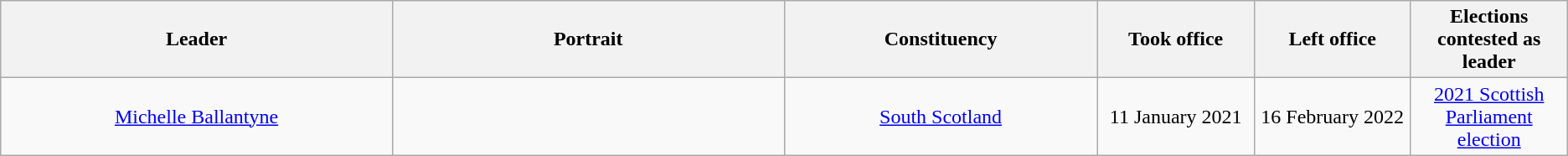<table class="wikitable" style="text-align:center">
<tr>
<th style="width:25%;">Leader</th>
<th width=60>Portrait</th>
<th style="width:20%;">Constituency</th>
<th style="width:10%;">Took office</th>
<th style="width:10%;">Left office</th>
<th style="width:10%;">Elections contested as leader</th>
</tr>
<tr>
<td><a href='#'>Michelle Ballantyne</a></td>
<td></td>
<td><a href='#'>South Scotland</a> </td>
<td>11 January 2021</td>
<td>16 February 2022</td>
<td><a href='#'>2021 Scottish Parliament election</a></td>
</tr>
</table>
